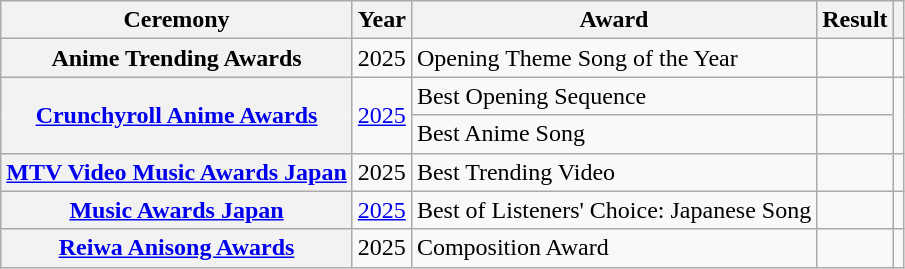<table class="wikitable plainrowheaders">
<tr>
<th scope="col">Ceremony</th>
<th scope="col">Year</th>
<th scope="col">Award</th>
<th scope="col">Result</th>
<th scope="col" class="unsortable"></th>
</tr>
<tr>
<th scope="row">Anime Trending Awards</th>
<td>2025</td>
<td>Opening Theme Song of the Year</td>
<td></td>
<td style="text-align:center"></td>
</tr>
<tr>
<th scope="row" rowspan="2"><a href='#'>Crunchyroll Anime Awards</a></th>
<td rowspan="2"><a href='#'>2025</a></td>
<td>Best Opening Sequence</td>
<td></td>
<td style="text-align:center" rowspan="2"></td>
</tr>
<tr>
<td>Best Anime Song</td>
<td></td>
</tr>
<tr>
<th scope="row"><a href='#'>MTV Video Music Awards Japan</a></th>
<td>2025</td>
<td>Best Trending Video</td>
<td></td>
<td style="text-align:center"></td>
</tr>
<tr>
<th scope="row"><a href='#'>Music Awards Japan</a></th>
<td><a href='#'>2025</a></td>
<td>Best of Listeners' Choice: Japanese Song</td>
<td></td>
<td style="text-align:center;"></td>
</tr>
<tr>
<th scope="row"><a href='#'>Reiwa Anisong Awards</a></th>
<td>2025</td>
<td>Composition Award</td>
<td></td>
<td style="text-align:center;"></td>
</tr>
</table>
